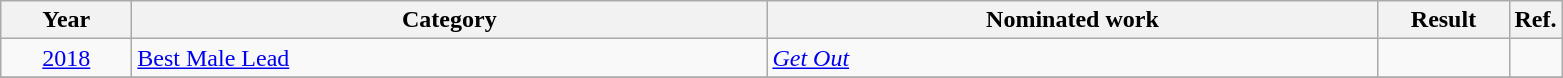<table class=wikitable>
<tr>
<th scope="col" style="width:5em;">Year</th>
<th scope="col" style="width:26em;">Category</th>
<th scope="col" style="width:25em;">Nominated work</th>
<th scope="col" style="width:5em;">Result</th>
<th>Ref.</th>
</tr>
<tr>
<td style="text-align:center;"><a href='#'>2018</a></td>
<td><a href='#'>Best Male Lead</a></td>
<td><em><a href='#'>Get Out</a></em></td>
<td></td>
<td></td>
</tr>
<tr>
</tr>
</table>
